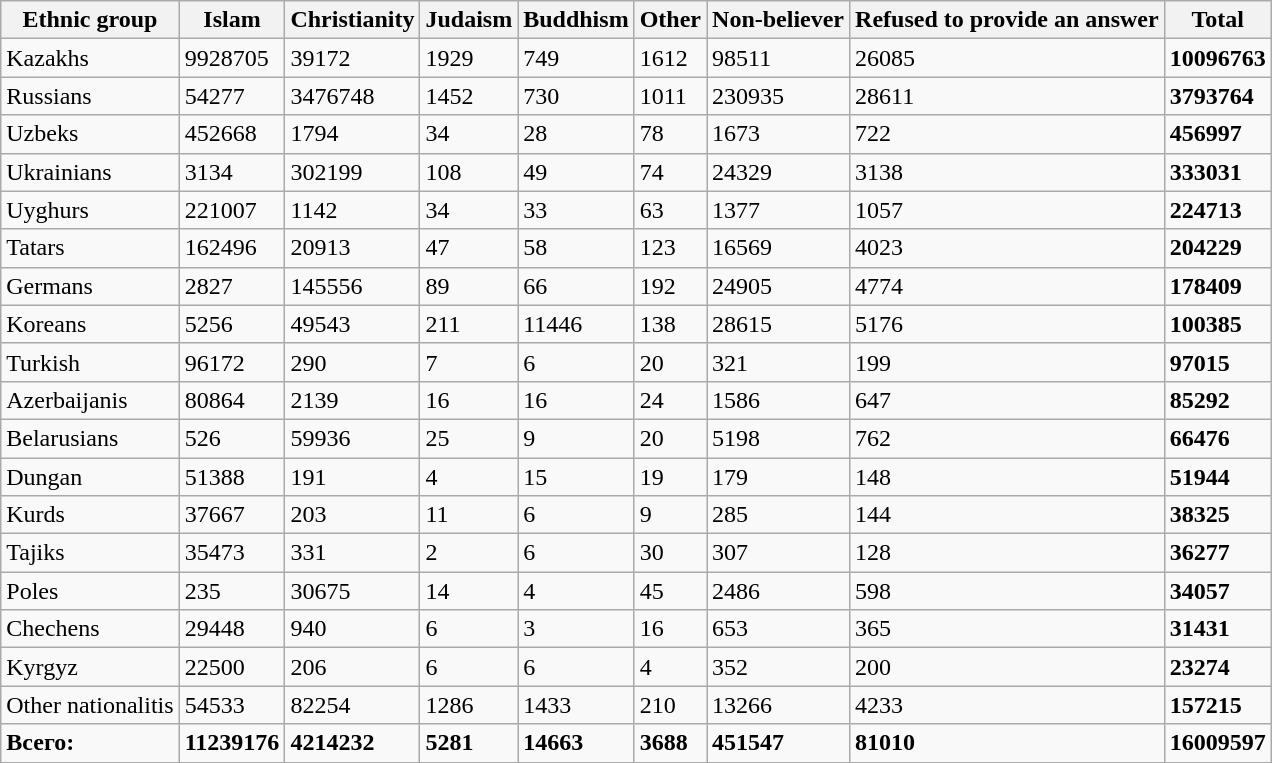<table class="wikitable sortable">
<tr>
<th>Ethnic group</th>
<th>Islam</th>
<th>Christianity</th>
<th>Judaism</th>
<th>Buddhism</th>
<th>Other</th>
<th>Non-believer</th>
<th>Refused to provide an answer</th>
<th>Total</th>
</tr>
<tr>
<td>Kazakhs</td>
<td>9928705</td>
<td>39172</td>
<td>1929</td>
<td>749</td>
<td>1612</td>
<td>98511</td>
<td>26085</td>
<td><strong>10096763</strong></td>
</tr>
<tr>
<td>Russians</td>
<td>54277</td>
<td>3476748</td>
<td>1452</td>
<td>730</td>
<td>1011</td>
<td>230935</td>
<td>28611</td>
<td><strong>3793764</strong></td>
</tr>
<tr>
<td>Uzbeks</td>
<td>452668</td>
<td>1794</td>
<td>34</td>
<td>28</td>
<td>78</td>
<td>1673</td>
<td>722</td>
<td><strong> 456997</strong></td>
</tr>
<tr>
<td>Ukrainians</td>
<td>3134</td>
<td>302199</td>
<td>108</td>
<td>49</td>
<td>74</td>
<td>24329</td>
<td>3138</td>
<td><strong>333031</strong></td>
</tr>
<tr>
<td>Uyghurs</td>
<td>221007</td>
<td>1142</td>
<td>34</td>
<td>33</td>
<td>63</td>
<td>1377</td>
<td>1057</td>
<td><strong>224713</strong></td>
</tr>
<tr>
<td>Tatars</td>
<td>162496</td>
<td>20913</td>
<td>47</td>
<td>58</td>
<td>123</td>
<td>16569</td>
<td>4023</td>
<td><strong>204229</strong></td>
</tr>
<tr>
<td>Germans</td>
<td>2827</td>
<td>145556</td>
<td>89</td>
<td>66</td>
<td>192</td>
<td>24905</td>
<td>4774</td>
<td><strong>178409</strong></td>
</tr>
<tr>
<td>Koreans</td>
<td>5256</td>
<td>49543</td>
<td>211</td>
<td>11446</td>
<td>138</td>
<td>28615</td>
<td>5176</td>
<td><strong>100385</strong></td>
</tr>
<tr>
<td>Turkish</td>
<td>96172</td>
<td>290</td>
<td>7</td>
<td>6</td>
<td>20</td>
<td>321</td>
<td>199</td>
<td><strong>97015</strong></td>
</tr>
<tr>
<td>Azerbaijanis</td>
<td>80864</td>
<td>2139</td>
<td>16</td>
<td>16</td>
<td>24</td>
<td>1586</td>
<td>647</td>
<td><strong>85292</strong></td>
</tr>
<tr>
<td>Belarusians</td>
<td>526</td>
<td>59936</td>
<td>25</td>
<td>9</td>
<td>20</td>
<td>5198</td>
<td>762</td>
<td><strong>66476</strong></td>
</tr>
<tr>
<td>Dungan</td>
<td>51388</td>
<td>191</td>
<td>4</td>
<td>15</td>
<td>19</td>
<td>179</td>
<td>148</td>
<td><strong>51944</strong></td>
</tr>
<tr>
<td>Kurds</td>
<td>37667</td>
<td>203</td>
<td>11</td>
<td>6</td>
<td>9</td>
<td>285</td>
<td>144</td>
<td><strong>38325</strong></td>
</tr>
<tr>
<td>Tajiks</td>
<td>35473</td>
<td>331</td>
<td>2</td>
<td>6</td>
<td>30</td>
<td>307</td>
<td>128</td>
<td><strong>36277</strong></td>
</tr>
<tr>
<td>Poles</td>
<td>235</td>
<td>30675</td>
<td>14</td>
<td>4</td>
<td>45</td>
<td>2486</td>
<td>598</td>
<td><strong>34057</strong></td>
</tr>
<tr>
<td>Chechens</td>
<td>29448</td>
<td>940</td>
<td>6</td>
<td>3</td>
<td>16</td>
<td>653</td>
<td>365</td>
<td><strong>31431</strong></td>
</tr>
<tr>
<td>Kyrgyz</td>
<td>22500</td>
<td>206</td>
<td>6</td>
<td>6</td>
<td>4</td>
<td>352</td>
<td>200</td>
<td><strong>23274</strong></td>
</tr>
<tr>
<td>Other nationalitis</td>
<td>54533</td>
<td>82254</td>
<td>1286</td>
<td>1433</td>
<td>210</td>
<td>13266</td>
<td>4233</td>
<td><strong>157215</strong></td>
</tr>
<tr>
<td><strong>Всего:</strong></td>
<td><strong>11239176</strong></td>
<td><strong>4214232</strong></td>
<td><strong>5281</strong></td>
<td><strong>14663</strong></td>
<td><strong>3688</strong></td>
<td><strong>451547</strong></td>
<td><strong>81010</strong></td>
<td><strong>16009597</strong></td>
</tr>
</table>
